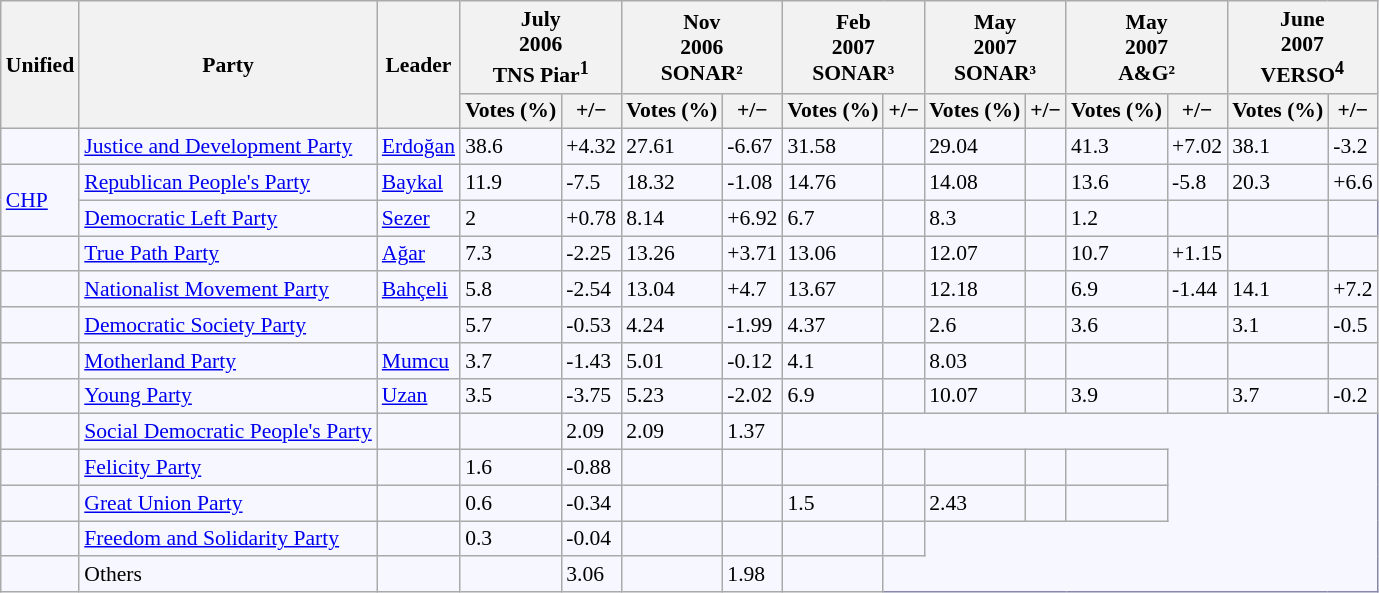<table class=wikitable style="border:1px solid #8888aa; background-color:#f7f8ff; padding:0px; font-size:90%;">
<tr>
<th rowspan=2>Unified</th>
<th rowspan=2>Party</th>
<th rowspan=2>Leader</th>
<th colspan=2>July<br> 2006<br> TNS Piar<sup>1</sup></th>
<th colspan=2>Nov<br> 2006<br>SONAR²</th>
<th colspan=2>Feb<br> 2007<br>SONAR³</th>
<th colspan=2>May<br> 2007<br>SONAR³</th>
<th colspan=2>May<br> 2007<br>A&G²</th>
<th colspan=2>June<br> 2007<br>VERSO<sup>4</sup></th>
</tr>
<tr !>
<th>Votes (%)</th>
<th>+/−</th>
<th>Votes (%)</th>
<th>+/−</th>
<th>Votes (%)</th>
<th>+/−</th>
<th>Votes (%)</th>
<th>+/−</th>
<th>Votes (%)</th>
<th>+/−</th>
<th>Votes (%)</th>
<th>+/−</th>
</tr>
<tr>
<td></td>
<td align=left><a href='#'>Justice and Development Party</a></td>
<td><a href='#'>Erdoğan</a></td>
<td>38.6</td>
<td>+4.32</td>
<td>27.61</td>
<td>-6.67</td>
<td>31.58</td>
<td></td>
<td>29.04</td>
<td></td>
<td>41.3</td>
<td>+7.02</td>
<td>38.1</td>
<td>-3.2</td>
</tr>
<tr>
<td rowspan=2><a href='#'>CHP</a></td>
<td align=left><a href='#'>Republican People's Party</a></td>
<td><a href='#'>Baykal</a></td>
<td>11.9</td>
<td>-7.5</td>
<td>18.32</td>
<td>-1.08</td>
<td>14.76</td>
<td></td>
<td>14.08</td>
<td></td>
<td>13.6</td>
<td>-5.8</td>
<td>20.3</td>
<td>+6.6</td>
</tr>
<tr>
<td align=left><a href='#'>Democratic Left Party</a></td>
<td><a href='#'>Sezer</a></td>
<td>2</td>
<td>+0.78</td>
<td>8.14</td>
<td>+6.92</td>
<td>6.7</td>
<td></td>
<td>8.3</td>
<td></td>
<td>1.2</td>
<td></td>
<td></td>
</tr>
<tr>
<td></td>
<td align=left><a href='#'>True Path Party</a></td>
<td><a href='#'>Ağar</a></td>
<td>7.3</td>
<td>-2.25</td>
<td>13.26</td>
<td>+3.71</td>
<td>13.06</td>
<td></td>
<td>12.07</td>
<td></td>
<td>10.7</td>
<td>+1.15</td>
<td></td>
<td></td>
</tr>
<tr>
<td></td>
<td align=left><a href='#'>Nationalist Movement Party</a></td>
<td><a href='#'>Bahçeli</a></td>
<td>5.8</td>
<td>-2.54</td>
<td>13.04</td>
<td>+4.7</td>
<td>13.67</td>
<td></td>
<td>12.18</td>
<td></td>
<td>6.9</td>
<td>-1.44</td>
<td>14.1</td>
<td>+7.2</td>
</tr>
<tr>
<td></td>
<td align=left><a href='#'>Democratic Society Party</a></td>
<td></td>
<td>5.7</td>
<td>-0.53</td>
<td>4.24</td>
<td>-1.99</td>
<td>4.37</td>
<td></td>
<td>2.6</td>
<td></td>
<td>3.6</td>
<td></td>
<td>3.1</td>
<td>-0.5</td>
</tr>
<tr>
<td></td>
<td align=left><a href='#'>Motherland Party</a></td>
<td><a href='#'>Mumcu</a></td>
<td>3.7</td>
<td>-1.43</td>
<td>5.01</td>
<td>-0.12</td>
<td>4.1</td>
<td></td>
<td>8.03</td>
<td></td>
<td></td>
<td></td>
<td></td>
<td></td>
</tr>
<tr>
<td></td>
<td align=left><a href='#'>Young Party</a></td>
<td><a href='#'>Uzan</a></td>
<td>3.5</td>
<td>-3.75</td>
<td>5.23</td>
<td>-2.02</td>
<td>6.9</td>
<td></td>
<td>10.07</td>
<td></td>
<td>3.9</td>
<td></td>
<td>3.7</td>
<td>-0.2</td>
</tr>
<tr>
<td></td>
<td align=left><a href='#'>Social Democratic People's Party</a></td>
<td></td>
<td></td>
<td>2.09</td>
<td>2.09</td>
<td>1.37</td>
<td></td>
</tr>
<tr>
<td></td>
<td align=left><a href='#'>Felicity Party</a></td>
<td></td>
<td>1.6</td>
<td>-0.88</td>
<td></td>
<td></td>
<td></td>
<td></td>
<td></td>
<td></td>
<td></td>
</tr>
<tr>
<td></td>
<td align=left><a href='#'>Great Union Party</a></td>
<td></td>
<td>0.6</td>
<td>-0.34</td>
<td></td>
<td></td>
<td>1.5</td>
<td></td>
<td>2.43</td>
<td></td>
<td></td>
</tr>
<tr>
<td></td>
<td align=left><a href='#'>Freedom and Solidarity Party</a></td>
<td></td>
<td>0.3</td>
<td>-0.04</td>
<td></td>
<td></td>
<td></td>
<td></td>
</tr>
<tr>
<td></td>
<td align=left>Others</td>
<td></td>
<td></td>
<td>3.06</td>
<td></td>
<td>1.98</td>
<td></td>
</tr>
</table>
